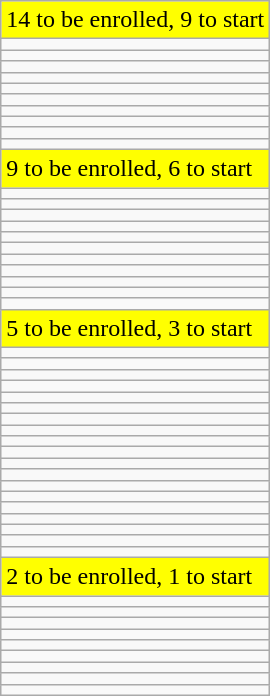<table class="wikitable">
<tr style="background:#ffff00;">
<td>14 to be enrolled, 9 to start </td>
</tr>
<tr>
<td></td>
</tr>
<tr>
<td></td>
</tr>
<tr>
<td></td>
</tr>
<tr>
<td></td>
</tr>
<tr>
<td></td>
</tr>
<tr>
<td></td>
</tr>
<tr>
<td></td>
</tr>
<tr>
<td></td>
</tr>
<tr>
<td></td>
</tr>
<tr>
<td></td>
</tr>
<tr style="background:#ffff00;">
<td>9 to be enrolled, 6 to start</td>
</tr>
<tr>
<td></td>
</tr>
<tr>
<td></td>
</tr>
<tr>
<td></td>
</tr>
<tr>
<td></td>
</tr>
<tr>
<td></td>
</tr>
<tr>
<td></td>
</tr>
<tr>
<td></td>
</tr>
<tr>
<td></td>
</tr>
<tr>
<td></td>
</tr>
<tr>
<td></td>
</tr>
<tr>
<td></td>
</tr>
<tr style="background:#ffff00;">
<td>5 to be enrolled, 3 to start</td>
</tr>
<tr>
<td></td>
</tr>
<tr>
<td></td>
</tr>
<tr>
<td></td>
</tr>
<tr>
<td></td>
</tr>
<tr>
<td></td>
</tr>
<tr>
<td></td>
</tr>
<tr>
<td></td>
</tr>
<tr>
<td></td>
</tr>
<tr>
<td></td>
</tr>
<tr>
<td></td>
</tr>
<tr>
<td></td>
</tr>
<tr>
<td></td>
</tr>
<tr>
<td></td>
</tr>
<tr>
<td></td>
</tr>
<tr>
<td></td>
</tr>
<tr>
<td></td>
</tr>
<tr>
<td></td>
</tr>
<tr>
<td></td>
</tr>
<tr>
<td></td>
</tr>
<tr style="background:#ffff00;">
<td>2 to be enrolled, 1 to start</td>
</tr>
<tr>
<td></td>
</tr>
<tr>
<td></td>
</tr>
<tr>
<td></td>
</tr>
<tr>
<td></td>
</tr>
<tr>
<td></td>
</tr>
<tr>
<td></td>
</tr>
<tr>
<td></td>
</tr>
<tr>
<td></td>
</tr>
<tr>
<td></td>
</tr>
</table>
